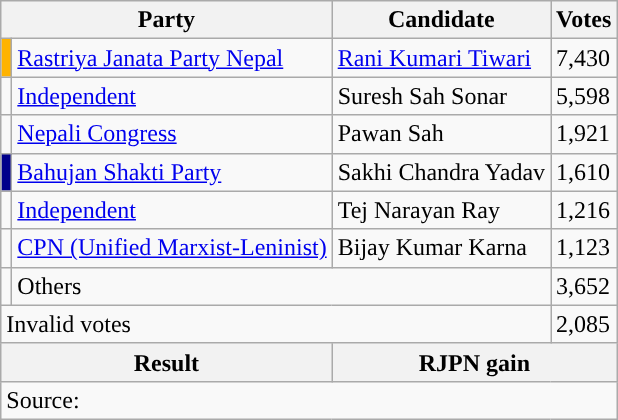<table class="wikitable">
<tr>
<th colspan="2">Party</th>
<th>Candidate</th>
<th>Votes</th>
</tr>
<tr>
<td style="background-color:#ffb300"></td>
<td><a href='#'>Rastriya Janata Party Nepal</a></td>
<td><a href='#'>Rani Kumari Tiwari</a></td>
<td>7,430</td>
</tr>
<tr>
<td style="background-color:"></td>
<td><a href='#'>Independent</a></td>
<td>Suresh Sah Sonar</td>
<td>5,598</td>
</tr>
<tr>
<td style="background-color:"></td>
<td><a href='#'>Nepali Congress</a></td>
<td>Pawan Sah</td>
<td>1,921</td>
</tr>
<tr>
<td style="background-color:darkblue"></td>
<td><a href='#'>Bahujan Shakti Party</a></td>
<td>Sakhi Chandra Yadav</td>
<td>1,610</td>
</tr>
<tr>
<td style="background-color:"></td>
<td><a href='#'>Independent</a></td>
<td>Tej Narayan Ray</td>
<td>1,216</td>
</tr>
<tr>
<td style="background-color:"></td>
<td><a href='#'>CPN (Unified Marxist-Leninist)</a></td>
<td>Bijay Kumar Karna</td>
<td>1,123</td>
</tr>
<tr>
<td></td>
<td colspan="2">Others</td>
<td>3,652</td>
</tr>
<tr>
<td colspan="3">Invalid votes</td>
<td>2,085</td>
</tr>
<tr>
<th colspan="2">Result</th>
<th colspan="2">RJPN gain</th>
</tr>
<tr>
<td colspan="4">Source: </td>
</tr>
</table>
